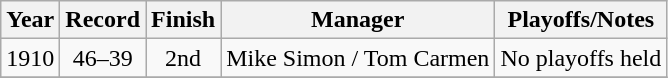<table class="wikitable" style="text-align:center">
<tr>
<th>Year</th>
<th>Record</th>
<th>Finish</th>
<th>Manager</th>
<th>Playoffs/Notes</th>
</tr>
<tr>
<td>1910</td>
<td>46–39</td>
<td>2nd</td>
<td>Mike Simon / Tom Carmen</td>
<td>No playoffs held</td>
</tr>
<tr>
</tr>
</table>
